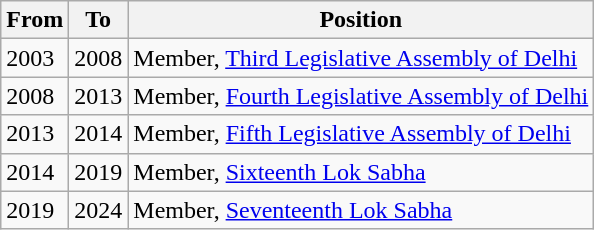<table class="wikitable sortable">
<tr>
<th>From</th>
<th>To</th>
<th>Position</th>
</tr>
<tr>
<td>2003</td>
<td>2008</td>
<td>Member, <a href='#'>Third Legislative Assembly of Delhi</a></td>
</tr>
<tr>
<td>2008</td>
<td>2013</td>
<td>Member, <a href='#'>Fourth Legislative Assembly of Delhi</a></td>
</tr>
<tr>
<td>2013</td>
<td>2014</td>
<td>Member, <a href='#'>Fifth Legislative Assembly of Delhi</a></td>
</tr>
<tr>
<td>2014</td>
<td>2019</td>
<td>Member, <a href='#'>Sixteenth Lok Sabha</a></td>
</tr>
<tr>
<td>2019</td>
<td>2024</td>
<td>Member, <a href='#'>Seventeenth Lok Sabha</a></td>
</tr>
</table>
